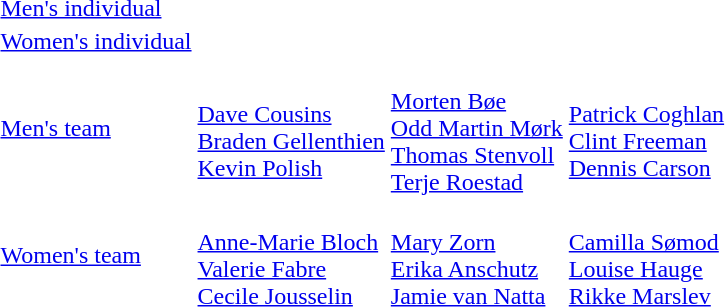<table>
<tr>
<td><a href='#'>Men's individual</a></td>
<td></td>
<td></td>
<td></td>
</tr>
<tr>
<td><a href='#'>Women's individual</a></td>
<td></td>
<td></td>
<td></td>
</tr>
<tr>
<td><a href='#'>Men's team</a></td>
<td> <br> <a href='#'>Dave Cousins</a> <br> <a href='#'>Braden Gellenthien</a> <br> <a href='#'>Kevin Polish</a></td>
<td> <br> <a href='#'>Morten Bøe</a> <br> <a href='#'>Odd Martin Mørk</a> <br> <a href='#'>Thomas Stenvoll</a> <br> <a href='#'>Terje Roestad</a></td>
<td> <br> <a href='#'>Patrick Coghlan</a> <br> <a href='#'>Clint Freeman</a> <br> <a href='#'>Dennis Carson</a></td>
</tr>
<tr>
<td><a href='#'>Women's team</a></td>
<td> <br> <a href='#'>Anne-Marie Bloch</a> <br> <a href='#'>Valerie Fabre</a> <br> <a href='#'>Cecile Jousselin</a></td>
<td> <br> <a href='#'>Mary Zorn</a> <br> <a href='#'>Erika Anschutz</a> <br> <a href='#'>Jamie van Natta</a></td>
<td> <br> <a href='#'>Camilla Sømod</a> <br> <a href='#'>Louise Hauge</a> <br> <a href='#'>Rikke Marslev</a></td>
</tr>
<tr>
</tr>
</table>
